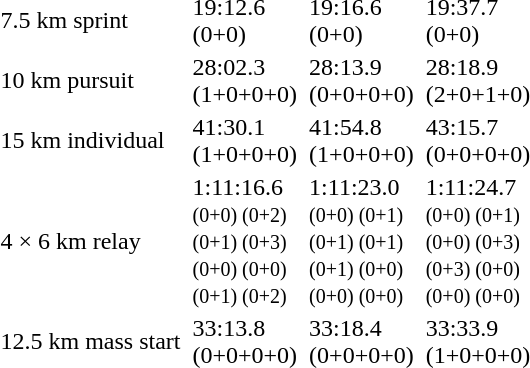<table>
<tr>
<td>7.5 km sprint<br></td>
<td></td>
<td>19:12.6<br>(0+0)</td>
<td></td>
<td>19:16.6<br>(0+0)</td>
<td></td>
<td>19:37.7<br>(0+0)</td>
</tr>
<tr>
<td>10 km pursuit<br></td>
<td></td>
<td>28:02.3<br>(1+0+0+0)</td>
<td></td>
<td>28:13.9<br>(0+0+0+0)</td>
<td></td>
<td>28:18.9<br>(2+0+1+0)</td>
</tr>
<tr>
<td>15 km individual<br></td>
<td></td>
<td>41:30.1<br>(1+0+0+0)</td>
<td></td>
<td>41:54.8<br>(1+0+0+0)</td>
<td></td>
<td>43:15.7<br>(0+0+0+0)</td>
</tr>
<tr>
<td>4 × 6 km relay<br></td>
<td></td>
<td>1:11:16.6<br><small>(0+0) (0+2)<br>(0+1) (0+3)<br>(0+0) (0+0)<br>(0+1) (0+2)</small></td>
<td></td>
<td>1:11:23.0<br><small>(0+0) (0+1)<br>(0+1) (0+1)<br>(0+1) (0+0)<br>(0+0) (0+0)</small></td>
<td></td>
<td>1:11:24.7<br><small>(0+0) (0+1)<br>(0+0) (0+3)<br>(0+3) (0+0)<br>(0+0) (0+0)</small></td>
</tr>
<tr>
<td>12.5 km mass start<br></td>
<td></td>
<td>33:13.8<br>(0+0+0+0)</td>
<td></td>
<td>33:18.4<br>(0+0+0+0)</td>
<td></td>
<td>33:33.9<br>(1+0+0+0)</td>
</tr>
</table>
